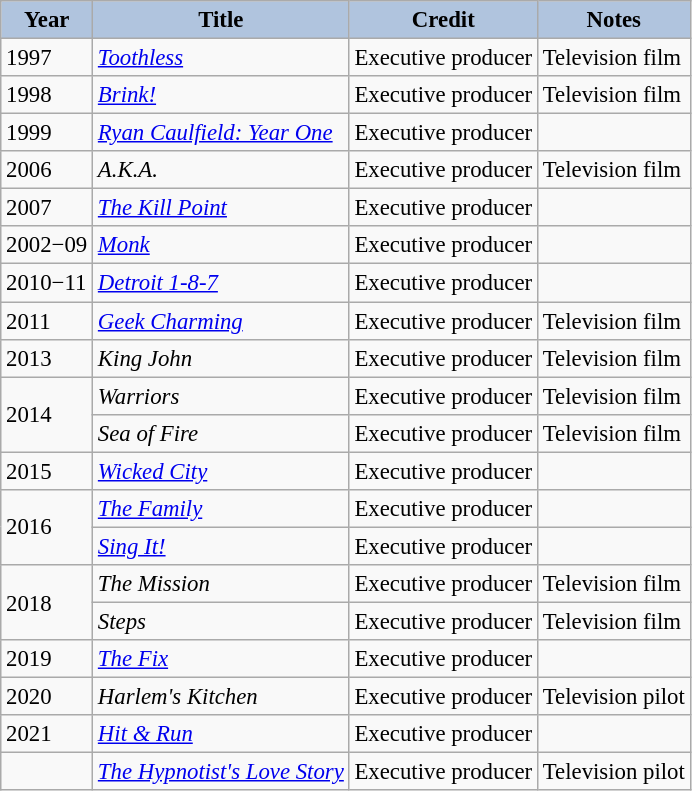<table class="wikitable" style="font-size:95%;">
<tr align="center">
<th style="background:#B0C4DE;">Year</th>
<th style="background:#B0C4DE;">Title</th>
<th style="background:#B0C4DE;">Credit</th>
<th style="background:#B0C4DE;">Notes</th>
</tr>
<tr>
<td>1997</td>
<td><em><a href='#'>Toothless</a></em></td>
<td>Executive producer</td>
<td>Television film</td>
</tr>
<tr>
<td>1998</td>
<td><em><a href='#'>Brink!</a></em></td>
<td>Executive producer</td>
<td>Television film</td>
</tr>
<tr>
<td>1999</td>
<td><em><a href='#'>Ryan Caulfield: Year One</a></em></td>
<td>Executive producer</td>
<td></td>
</tr>
<tr>
<td>2006</td>
<td><em>A.K.A.</em></td>
<td>Executive producer</td>
<td>Television film</td>
</tr>
<tr>
<td>2007</td>
<td><em><a href='#'>The Kill Point</a></em></td>
<td>Executive producer</td>
<td></td>
</tr>
<tr>
<td>2002−09</td>
<td><em><a href='#'>Monk</a></em></td>
<td>Executive producer</td>
<td></td>
</tr>
<tr>
<td>2010−11</td>
<td><em><a href='#'>Detroit 1-8-7</a></em></td>
<td>Executive producer</td>
<td></td>
</tr>
<tr>
<td>2011</td>
<td><em><a href='#'>Geek Charming</a></em></td>
<td>Executive producer</td>
<td>Television film</td>
</tr>
<tr>
<td>2013</td>
<td><em>King John</em></td>
<td>Executive producer</td>
<td>Television film</td>
</tr>
<tr>
<td rowspan=2>2014</td>
<td><em>Warriors</em></td>
<td>Executive producer</td>
<td>Television film</td>
</tr>
<tr>
<td><em>Sea of Fire</em></td>
<td>Executive producer</td>
<td>Television film</td>
</tr>
<tr>
<td>2015</td>
<td><em><a href='#'>Wicked City</a></em></td>
<td>Executive producer</td>
<td></td>
</tr>
<tr>
<td rowspan=2>2016</td>
<td><em><a href='#'>The Family</a></em></td>
<td>Executive producer</td>
<td></td>
</tr>
<tr>
<td><em><a href='#'>Sing It!</a></em></td>
<td>Executive producer</td>
<td></td>
</tr>
<tr>
<td rowspan=2>2018</td>
<td><em>The Mission</em></td>
<td>Executive producer</td>
<td>Television film</td>
</tr>
<tr>
<td><em>Steps</em></td>
<td>Executive producer</td>
<td>Television film</td>
</tr>
<tr>
<td>2019</td>
<td><em><a href='#'>The Fix</a></em></td>
<td>Executive producer</td>
<td></td>
</tr>
<tr>
<td>2020</td>
<td><em>Harlem's Kitchen</em></td>
<td>Executive producer</td>
<td>Television pilot</td>
</tr>
<tr>
<td>2021</td>
<td><em><a href='#'>Hit & Run</a></em></td>
<td>Executive producer</td>
<td></td>
</tr>
<tr>
<td></td>
<td><em><a href='#'>The Hypnotist's Love Story</a></em></td>
<td>Executive producer</td>
<td>Television pilot</td>
</tr>
</table>
